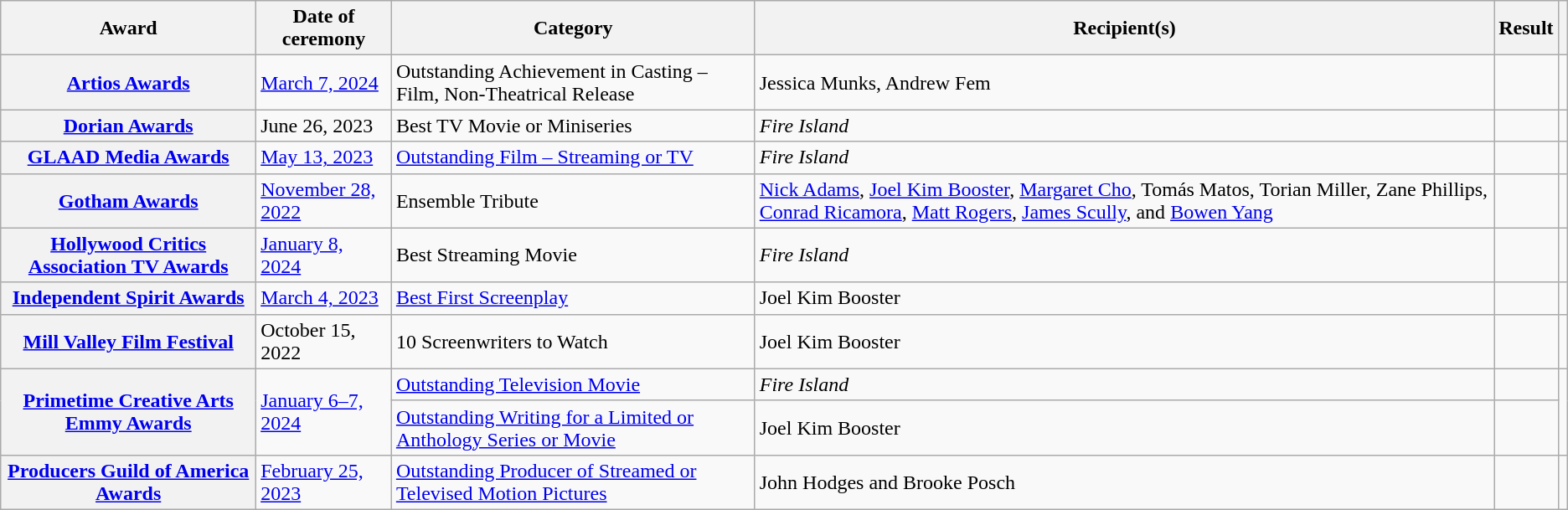<table class="wikitable plainrowheaders sortable">
<tr>
<th scope="col">Award</th>
<th scope="col">Date of ceremony</th>
<th scope="col">Category</th>
<th scope="col">Recipient(s)</th>
<th scope="col">Result</th>
<th scope="col" class="unsortable"></th>
</tr>
<tr>
<th scope="row"><a href='#'>Artios Awards</a></th>
<td><a href='#'>March 7, 2024</a></td>
<td>Outstanding Achievement in Casting – Film, Non-Theatrical Release</td>
<td>Jessica Munks, Andrew Fem</td>
<td></td>
<td align="center"></td>
</tr>
<tr>
<th scope="row"><a href='#'>Dorian Awards</a></th>
<td>June 26, 2023</td>
<td>Best TV Movie or Miniseries</td>
<td><em>Fire Island</em></td>
<td></td>
<td style="text-align:center;"></td>
</tr>
<tr>
<th scope="row"><a href='#'>GLAAD Media Awards</a></th>
<td><a href='#'>May 13, 2023</a></td>
<td><a href='#'>Outstanding Film – Streaming or TV</a></td>
<td><em>Fire Island</em></td>
<td></td>
<td style="text-align:center;"><br></td>
</tr>
<tr>
<th scope="row"><a href='#'>Gotham Awards</a></th>
<td><a href='#'>November 28, 2022</a></td>
<td>Ensemble Tribute</td>
<td><a href='#'>Nick Adams</a>, <a href='#'>Joel Kim Booster</a>, <a href='#'>Margaret Cho</a>, Tomás Matos, Torian Miller, Zane Phillips, <a href='#'>Conrad Ricamora</a>, <a href='#'>Matt Rogers</a>, <a href='#'>James Scully</a>, and <a href='#'>Bowen Yang</a></td>
<td></td>
<td style="text-align:center;"></td>
</tr>
<tr>
<th scope="row"><a href='#'>Hollywood Critics Association TV Awards</a></th>
<td rowspan="1"><a href='#'>January 8, 2024</a></td>
<td>Best Streaming Movie</td>
<td><em>Fire Island</em></td>
<td></td>
<td align="center"></td>
</tr>
<tr>
<th scope="row"><a href='#'>Independent Spirit Awards</a></th>
<td><a href='#'>March 4, 2023</a></td>
<td><a href='#'>Best First Screenplay</a></td>
<td>Joel Kim Booster</td>
<td></td>
<td style="text-align:center;"></td>
</tr>
<tr>
<th scope="row"><a href='#'>Mill Valley Film Festival</a></th>
<td>October 15, 2022</td>
<td>10 Screenwriters to Watch</td>
<td>Joel Kim Booster</td>
<td></td>
<td style="text-align:center;"></td>
</tr>
<tr>
<th scope="row" rowspan="2"><a href='#'>Primetime Creative Arts Emmy Awards</a></th>
<td rowspan="2"><a href='#'>January 6–7, 2024</a></td>
<td><a href='#'>Outstanding Television Movie</a></td>
<td><em>Fire Island</em></td>
<td></td>
<td rowspan="2" align="center"></td>
</tr>
<tr>
<td><a href='#'>Outstanding Writing for a Limited or Anthology Series or Movie</a></td>
<td>Joel Kim Booster</td>
<td></td>
</tr>
<tr>
<th scope="row"><a href='#'>Producers Guild of America Awards</a></th>
<td><a href='#'>February 25, 2023</a></td>
<td><a href='#'>Outstanding Producer of Streamed or Televised Motion Pictures</a></td>
<td>John Hodges and Brooke Posch</td>
<td></td>
<td style="text-align:center;"><br></td>
</tr>
</table>
